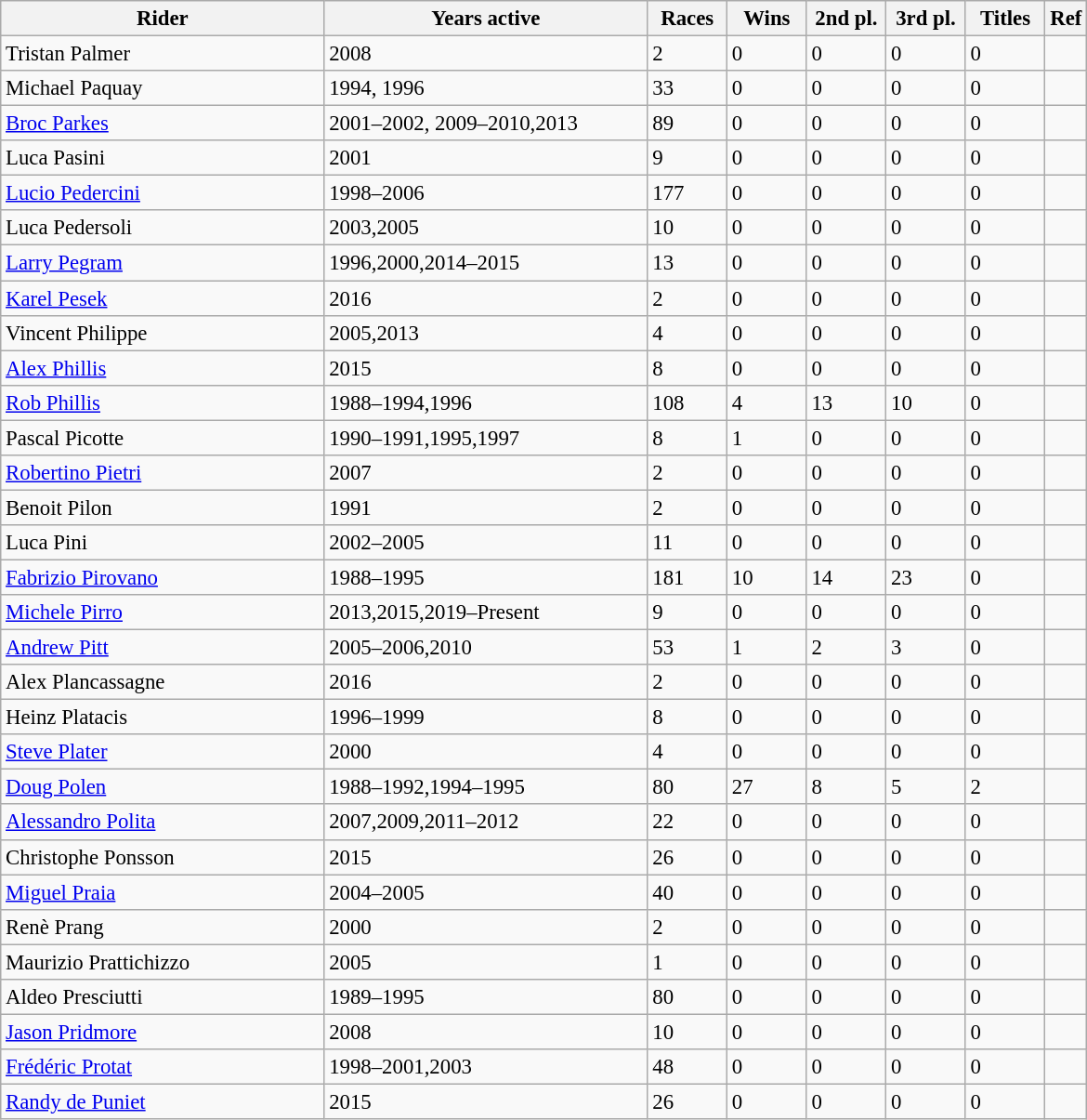<table class="wikitable" style="font-size:95%;">
<tr>
<th width="225">Rider</th>
<th width="225">Years active</th>
<th width="50">Races</th>
<th width="50">Wins</th>
<th width="50">2nd pl.</th>
<th width="50">3rd pl.</th>
<th width="50">Titles</th>
<th>Ref</th>
</tr>
<tr>
<td> Tristan Palmer</td>
<td>2008</td>
<td>2</td>
<td>0</td>
<td>0</td>
<td>0</td>
<td>0</td>
<td></td>
</tr>
<tr>
<td> Michael Paquay</td>
<td>1994, 1996</td>
<td>33</td>
<td>0</td>
<td>0</td>
<td>0</td>
<td>0</td>
<td></td>
</tr>
<tr>
<td> <a href='#'>Broc Parkes</a></td>
<td>2001–2002, 2009–2010,2013</td>
<td>89</td>
<td>0</td>
<td>0</td>
<td>0</td>
<td>0</td>
<td></td>
</tr>
<tr>
<td> Luca Pasini</td>
<td>2001</td>
<td>9</td>
<td>0</td>
<td>0</td>
<td>0</td>
<td>0</td>
<td></td>
</tr>
<tr>
<td> <a href='#'>Lucio Pedercini</a></td>
<td>1998–2006</td>
<td>177</td>
<td>0</td>
<td>0</td>
<td>0</td>
<td>0</td>
<td></td>
</tr>
<tr>
<td> Luca Pedersoli</td>
<td>2003,2005</td>
<td>10</td>
<td>0</td>
<td>0</td>
<td>0</td>
<td>0</td>
<td></td>
</tr>
<tr>
<td> <a href='#'>Larry Pegram</a></td>
<td>1996,2000,2014–2015</td>
<td>13</td>
<td>0</td>
<td>0</td>
<td>0</td>
<td>0</td>
<td></td>
</tr>
<tr>
<td> <a href='#'>Karel Pesek</a></td>
<td>2016</td>
<td>2</td>
<td>0</td>
<td>0</td>
<td>0</td>
<td>0</td>
<td></td>
</tr>
<tr>
<td> Vincent Philippe</td>
<td>2005,2013</td>
<td>4</td>
<td>0</td>
<td>0</td>
<td>0</td>
<td>0</td>
<td></td>
</tr>
<tr>
<td> <a href='#'>Alex Phillis</a></td>
<td>2015</td>
<td>8</td>
<td>0</td>
<td>0</td>
<td>0</td>
<td>0</td>
<td></td>
</tr>
<tr>
<td> <a href='#'>Rob Phillis</a></td>
<td>1988–1994,1996</td>
<td>108</td>
<td>4</td>
<td>13</td>
<td>10</td>
<td>0</td>
<td></td>
</tr>
<tr>
<td> Pascal Picotte</td>
<td>1990–1991,1995,1997</td>
<td>8</td>
<td>1</td>
<td>0</td>
<td>0</td>
<td>0</td>
<td></td>
</tr>
<tr>
<td> <a href='#'>Robertino Pietri</a></td>
<td>2007</td>
<td>2</td>
<td>0</td>
<td>0</td>
<td>0</td>
<td>0</td>
<td></td>
</tr>
<tr>
<td> Benoit Pilon</td>
<td>1991</td>
<td>2</td>
<td>0</td>
<td>0</td>
<td>0</td>
<td>0</td>
<td></td>
</tr>
<tr>
<td> Luca Pini</td>
<td>2002–2005</td>
<td>11</td>
<td>0</td>
<td>0</td>
<td>0</td>
<td>0</td>
<td></td>
</tr>
<tr>
<td> <a href='#'>Fabrizio Pirovano</a></td>
<td>1988–1995</td>
<td>181</td>
<td>10</td>
<td>14</td>
<td>23</td>
<td>0</td>
<td></td>
</tr>
<tr>
<td> <a href='#'>Michele Pirro</a></td>
<td>2013,2015,2019–Present</td>
<td>9</td>
<td>0</td>
<td>0</td>
<td>0</td>
<td>0</td>
<td></td>
</tr>
<tr>
<td> <a href='#'>Andrew Pitt</a></td>
<td>2005–2006,2010</td>
<td>53</td>
<td>1</td>
<td>2</td>
<td>3</td>
<td>0</td>
<td></td>
</tr>
<tr>
<td> Alex Plancassagne</td>
<td>2016</td>
<td>2</td>
<td>0</td>
<td>0</td>
<td>0</td>
<td>0</td>
<td></td>
</tr>
<tr>
<td> Heinz Platacis</td>
<td>1996–1999</td>
<td>8</td>
<td>0</td>
<td>0</td>
<td>0</td>
<td>0</td>
<td></td>
</tr>
<tr>
<td> <a href='#'>Steve Plater</a></td>
<td>2000</td>
<td>4</td>
<td>0</td>
<td>0</td>
<td>0</td>
<td>0</td>
<td></td>
</tr>
<tr>
<td> <a href='#'>Doug Polen</a></td>
<td>1988–1992,1994–1995</td>
<td>80</td>
<td>27</td>
<td>8</td>
<td>5</td>
<td>2</td>
<td></td>
</tr>
<tr>
<td> <a href='#'>Alessandro Polita</a></td>
<td>2007,2009,2011–2012</td>
<td>22</td>
<td>0</td>
<td>0</td>
<td>0</td>
<td>0</td>
<td></td>
</tr>
<tr>
<td> Christophe Ponsson</td>
<td>2015</td>
<td>26</td>
<td>0</td>
<td>0</td>
<td>0</td>
<td>0</td>
<td></td>
</tr>
<tr>
<td> <a href='#'>Miguel Praia</a></td>
<td>2004–2005</td>
<td>40</td>
<td>0</td>
<td>0</td>
<td>0</td>
<td>0</td>
<td></td>
</tr>
<tr>
<td> Renè Prang</td>
<td>2000</td>
<td>2</td>
<td>0</td>
<td>0</td>
<td>0</td>
<td>0</td>
<td></td>
</tr>
<tr>
<td> Maurizio Prattichizzo</td>
<td>2005</td>
<td>1</td>
<td>0</td>
<td>0</td>
<td>0</td>
<td>0</td>
<td></td>
</tr>
<tr>
<td> Aldeo Presciutti</td>
<td>1989–1995</td>
<td>80</td>
<td>0</td>
<td>0</td>
<td>0</td>
<td>0</td>
<td></td>
</tr>
<tr>
<td> <a href='#'>Jason Pridmore</a></td>
<td>2008</td>
<td>10</td>
<td>0</td>
<td>0</td>
<td>0</td>
<td>0</td>
<td></td>
</tr>
<tr>
<td> <a href='#'>Frédéric Protat</a></td>
<td>1998–2001,2003</td>
<td>48</td>
<td>0</td>
<td>0</td>
<td>0</td>
<td>0</td>
<td></td>
</tr>
<tr>
<td> <a href='#'>Randy de Puniet</a></td>
<td>2015</td>
<td>26</td>
<td>0</td>
<td>0</td>
<td>0</td>
<td>0</td>
<td></td>
</tr>
</table>
